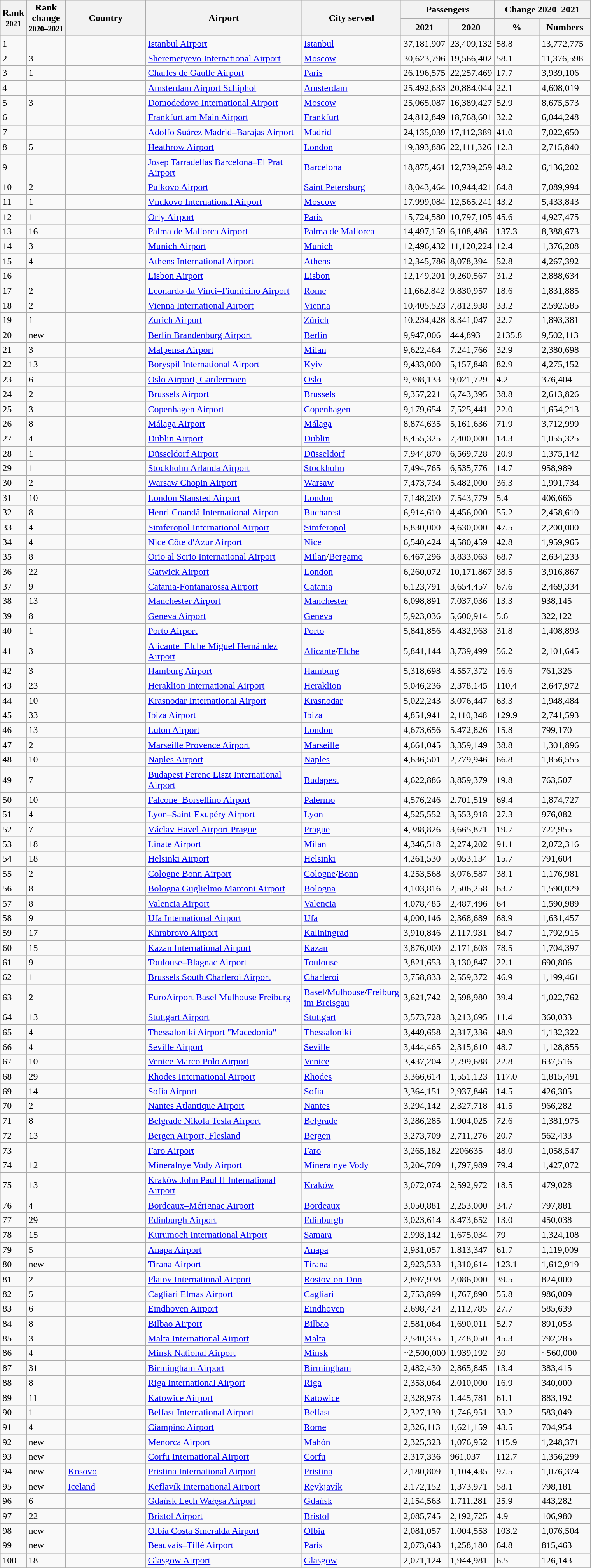<table class="wikitable sortable">
<tr>
<th rowspan=2>Rank<br><small>2021</small></th>
<th rowspan=2>Rank<br>change<br><small>2020–2021</small></th>
<th rowspan=2 style="width:130px;">Country</th>
<th rowspan=2 style="width:260px;">Airport</th>
<th rowspan=2 style="width:110px;">City served</th>
<th colspan=2>Passengers</th>
<th colspan=2>Change 2020–2021</th>
</tr>
<tr>
<th>2021</th>
<th>2020</th>
<th style="width:70px;">%</th>
<th style="width:80px;">Numbers</th>
</tr>
<tr>
<td>1</td>
<td></td>
<td></td>
<td><a href='#'>Istanbul Airport</a></td>
<td><a href='#'>Istanbul</a></td>
<td>37,181,907</td>
<td>23,409,132</td>
<td> 58.8</td>
<td> 13,772,775</td>
</tr>
<tr>
<td>2</td>
<td> 3</td>
<td></td>
<td><a href='#'>Sheremetyevo International Airport</a></td>
<td><a href='#'>Moscow</a></td>
<td>30,623,796</td>
<td>19,566,402</td>
<td> 58.1</td>
<td> 11,376,598</td>
</tr>
<tr>
<td>3</td>
<td> 1</td>
<td></td>
<td><a href='#'>Charles de Gaulle Airport</a></td>
<td><a href='#'>Paris</a></td>
<td>26,196,575</td>
<td>22,257,469</td>
<td> 17.7</td>
<td> 3,939,106</td>
</tr>
<tr>
<td>4</td>
<td></td>
<td></td>
<td><a href='#'>Amsterdam Airport Schiphol</a></td>
<td><a href='#'>Amsterdam</a></td>
<td>25,492,633</td>
<td>20,884,044</td>
<td> 22.1</td>
<td> 4,608,019</td>
</tr>
<tr>
<td>5</td>
<td> 3</td>
<td></td>
<td><a href='#'>Domodedovo International Airport</a></td>
<td><a href='#'>Moscow</a></td>
<td>25,065,087</td>
<td>16,389,427</td>
<td> 52.9</td>
<td> 8,675,573</td>
</tr>
<tr>
<td>6</td>
<td></td>
<td></td>
<td><a href='#'>Frankfurt am Main Airport</a></td>
<td><a href='#'>Frankfurt</a></td>
<td>24,812,849</td>
<td>18,768,601</td>
<td> 32.2</td>
<td> 6,044,248</td>
</tr>
<tr>
<td>7</td>
<td></td>
<td></td>
<td><a href='#'>Adolfo Suárez Madrid–Barajas Airport</a></td>
<td><a href='#'>Madrid</a></td>
<td>24,135,039</td>
<td>17,112,389</td>
<td> 41.0</td>
<td> 7,022,650</td>
</tr>
<tr>
<td>8</td>
<td> 5</td>
<td></td>
<td><a href='#'>Heathrow Airport</a></td>
<td><a href='#'>London</a></td>
<td>19,393,886</td>
<td>22,111,326</td>
<td> 12.3</td>
<td> 2,715,840</td>
</tr>
<tr>
<td>9</td>
<td></td>
<td></td>
<td><a href='#'>Josep Tarradellas Barcelona–El Prat Airport</a></td>
<td><a href='#'>Barcelona</a></td>
<td>18,875,461</td>
<td>12,739,259</td>
<td> 48.2</td>
<td> 6,136,202</td>
</tr>
<tr>
<td>10</td>
<td> 2</td>
<td></td>
<td><a href='#'>Pulkovo Airport</a></td>
<td><a href='#'>Saint Petersburg</a></td>
<td>18,043,464</td>
<td>10,944,421</td>
<td> 64.8</td>
<td> 7,089,994</td>
</tr>
<tr>
<td>11</td>
<td> 1</td>
<td></td>
<td><a href='#'>Vnukovo International Airport</a></td>
<td><a href='#'>Moscow</a></td>
<td>17,999,084</td>
<td>12,565,241</td>
<td> 43.2</td>
<td> 5,433,843</td>
</tr>
<tr>
<td>12</td>
<td> 1</td>
<td></td>
<td><a href='#'>Orly Airport</a></td>
<td><a href='#'>Paris</a></td>
<td>15,724,580</td>
<td>10,797,105</td>
<td> 45.6</td>
<td> 4,927,475</td>
</tr>
<tr>
<td>13</td>
<td> 16</td>
<td></td>
<td><a href='#'>Palma de Mallorca Airport</a></td>
<td><a href='#'>Palma de Mallorca</a></td>
<td>14,497,159</td>
<td>6,108,486</td>
<td> 137.3</td>
<td> 8,388,673</td>
</tr>
<tr>
<td>14</td>
<td> 3</td>
<td></td>
<td><a href='#'>Munich Airport</a></td>
<td><a href='#'>Munich</a></td>
<td>12,496,432</td>
<td>11,120,224</td>
<td> 12.4</td>
<td> 1,376,208</td>
</tr>
<tr>
<td>15</td>
<td> 4</td>
<td></td>
<td><a href='#'>Athens International Airport</a></td>
<td><a href='#'>Athens</a></td>
<td>12,345,786</td>
<td>8,078,394</td>
<td> 52.8</td>
<td> 4,267,392</td>
</tr>
<tr>
<td>16</td>
<td></td>
<td></td>
<td><a href='#'>Lisbon Airport</a></td>
<td><a href='#'>Lisbon</a></td>
<td>12,149,201</td>
<td>9,260,567</td>
<td> 31.2</td>
<td> 2,888,634</td>
</tr>
<tr>
<td>17</td>
<td> 2</td>
<td></td>
<td><a href='#'>Leonardo da Vinci–Fiumicino Airport</a></td>
<td><a href='#'>Rome</a></td>
<td>11,662,842</td>
<td>9,830,957</td>
<td> 18.6</td>
<td> 1,831,885</td>
</tr>
<tr>
<td>18</td>
<td> 2</td>
<td></td>
<td><a href='#'>Vienna International Airport</a></td>
<td><a href='#'>Vienna</a></td>
<td>10,405,523</td>
<td>7,812,938</td>
<td> 33.2</td>
<td> 2.592.585</td>
</tr>
<tr>
<td>19</td>
<td> 1</td>
<td></td>
<td><a href='#'>Zurich Airport</a></td>
<td><a href='#'>Zürich</a></td>
<td>10,234,428</td>
<td>8,341,047</td>
<td> 22.7</td>
<td> 1,893,381</td>
</tr>
<tr>
<td>20</td>
<td>new</td>
<td></td>
<td><a href='#'>Berlin Brandenburg Airport</a></td>
<td><a href='#'>Berlin</a></td>
<td>9,947,006</td>
<td>444,893</td>
<td> 2135.8</td>
<td> 9,502,113</td>
</tr>
<tr>
<td>21</td>
<td> 3</td>
<td></td>
<td><a href='#'>Malpensa Airport</a></td>
<td><a href='#'>Milan</a></td>
<td>9,622,464</td>
<td>7,241,766</td>
<td> 32.9</td>
<td> 2,380,698</td>
</tr>
<tr>
<td>22</td>
<td> 13</td>
<td></td>
<td><a href='#'>Boryspil International Airport</a></td>
<td><a href='#'>Kyiv</a></td>
<td>9,433,000</td>
<td>5,157,848</td>
<td> 82.9</td>
<td> 4,275,152</td>
</tr>
<tr>
<td>23</td>
<td> 6</td>
<td></td>
<td><a href='#'>Oslo Airport, Gardermoen</a></td>
<td><a href='#'>Oslo</a></td>
<td>9,398,133</td>
<td>9,021,729</td>
<td> 4.2</td>
<td> 376,404</td>
</tr>
<tr>
<td>24</td>
<td> 2</td>
<td></td>
<td><a href='#'>Brussels Airport</a></td>
<td><a href='#'>Brussels</a></td>
<td>9,357,221</td>
<td>6,743,395</td>
<td> 38.8</td>
<td> 2,613,826</td>
</tr>
<tr>
<td>25</td>
<td> 3</td>
<td></td>
<td><a href='#'>Copenhagen Airport</a></td>
<td><a href='#'>Copenhagen</a></td>
<td>9,179,654</td>
<td>7,525,441</td>
<td> 22.0</td>
<td> 1,654,213</td>
</tr>
<tr>
<td>26</td>
<td> 8</td>
<td></td>
<td><a href='#'>Málaga Airport</a></td>
<td><a href='#'>Málaga</a></td>
<td>8,874,635</td>
<td>5,161,636</td>
<td> 71.9</td>
<td> 3,712,999</td>
</tr>
<tr>
<td>27</td>
<td> 4</td>
<td></td>
<td><a href='#'>Dublin Airport</a></td>
<td><a href='#'>Dublin</a></td>
<td>8,455,325</td>
<td>7,400,000</td>
<td> 14.3</td>
<td> 1,055,325</td>
</tr>
<tr>
<td>28</td>
<td> 1</td>
<td></td>
<td><a href='#'>Düsseldorf Airport</a></td>
<td><a href='#'>Düsseldorf</a></td>
<td>7,944,870</td>
<td>6,569,728</td>
<td> 20.9</td>
<td> 1,375,142</td>
</tr>
<tr>
<td>29</td>
<td> 1</td>
<td></td>
<td><a href='#'>Stockholm Arlanda Airport</a></td>
<td><a href='#'>Stockholm</a></td>
<td>7,494,765</td>
<td>6,535,776</td>
<td> 14.7</td>
<td> 958,989</td>
</tr>
<tr>
<td>30</td>
<td> 2</td>
<td></td>
<td><a href='#'>Warsaw Chopin Airport</a></td>
<td><a href='#'>Warsaw</a></td>
<td>7,473,734</td>
<td>5,482,000</td>
<td> 36.3</td>
<td> 1,991,734</td>
</tr>
<tr>
<td>31</td>
<td> 10</td>
<td></td>
<td><a href='#'>London Stansted Airport</a></td>
<td><a href='#'>London</a></td>
<td>7,148,200</td>
<td>7,543,779</td>
<td> 5.4</td>
<td> 406,666</td>
</tr>
<tr>
<td>32</td>
<td> 8</td>
<td></td>
<td><a href='#'>Henri Coandă International Airport</a></td>
<td><a href='#'>Bucharest</a></td>
<td>6,914,610</td>
<td>4,456,000</td>
<td> 55.2</td>
<td> 2,458,610</td>
</tr>
<tr>
<td>33</td>
<td> 4</td>
<td></td>
<td><a href='#'>Simferopol International Airport</a></td>
<td><a href='#'>Simferopol</a></td>
<td>6,830,000</td>
<td>4,630,000</td>
<td> 47.5</td>
<td> 2,200,000</td>
</tr>
<tr>
<td>34</td>
<td> 4</td>
<td></td>
<td><a href='#'>Nice Côte d'Azur Airport</a></td>
<td><a href='#'>Nice</a></td>
<td>6,540,424</td>
<td>4,580,459</td>
<td> 42.8</td>
<td> 1,959,965</td>
</tr>
<tr>
<td>35</td>
<td> 8</td>
<td></td>
<td><a href='#'>Orio al Serio International Airport</a></td>
<td><a href='#'>Milan</a>/<a href='#'>Bergamo</a></td>
<td>6,467,296</td>
<td>3,833,063</td>
<td> 68.7</td>
<td> 2,634,233</td>
</tr>
<tr>
<td>36</td>
<td> 22</td>
<td></td>
<td><a href='#'>Gatwick Airport</a></td>
<td><a href='#'>London</a></td>
<td>6,260,072</td>
<td>10,171,867</td>
<td> 38.5</td>
<td> 3,916,867</td>
</tr>
<tr>
<td>37</td>
<td> 9</td>
<td></td>
<td><a href='#'>Catania-Fontanarossa Airport</a></td>
<td><a href='#'>Catania</a></td>
<td>6,123,791</td>
<td>3,654,457</td>
<td> 67.6</td>
<td> 2,469,334</td>
</tr>
<tr>
<td>38</td>
<td> 13</td>
<td></td>
<td><a href='#'>Manchester Airport</a></td>
<td><a href='#'>Manchester</a></td>
<td>6,098,891</td>
<td>7,037,036</td>
<td> 13.3</td>
<td> 938,145</td>
</tr>
<tr>
<td>39</td>
<td> 8</td>
<td></td>
<td><a href='#'>Geneva Airport</a></td>
<td><a href='#'>Geneva</a></td>
<td>5,923,036</td>
<td>5,600,914</td>
<td> 5.6</td>
<td> 322,122</td>
</tr>
<tr>
<td>40</td>
<td> 1</td>
<td></td>
<td><a href='#'>Porto Airport</a></td>
<td><a href='#'>Porto</a></td>
<td>5,841,856</td>
<td>4,432,963</td>
<td> 31.8</td>
<td> 1,408,893</td>
</tr>
<tr>
<td>41</td>
<td> 3</td>
<td></td>
<td><a href='#'>Alicante–Elche Miguel Hernández Airport</a></td>
<td><a href='#'>Alicante</a>/<a href='#'>Elche</a></td>
<td>5,841,144</td>
<td>3,739,499</td>
<td> 56.2</td>
<td> 2,101,645</td>
</tr>
<tr>
<td>42</td>
<td> 3</td>
<td></td>
<td><a href='#'>Hamburg Airport</a></td>
<td><a href='#'>Hamburg</a></td>
<td>5,318,698</td>
<td>4,557,372</td>
<td> 16.6</td>
<td> 761,326</td>
</tr>
<tr>
<td>43</td>
<td> 23</td>
<td></td>
<td><a href='#'>Heraklion International Airport</a></td>
<td><a href='#'>Heraklion</a></td>
<td>5,046,236</td>
<td>2,378,145</td>
<td> 110,4</td>
<td> 2,647,972</td>
</tr>
<tr>
<td>44</td>
<td> 10</td>
<td></td>
<td><a href='#'>Krasnodar International Airport</a></td>
<td><a href='#'>Krasnodar</a></td>
<td>5,022,243</td>
<td>3,076,447</td>
<td> 63.3</td>
<td> 1,948,484</td>
</tr>
<tr>
<td>45</td>
<td> 33</td>
<td></td>
<td><a href='#'>Ibiza Airport</a></td>
<td><a href='#'>Ibiza</a></td>
<td>4,851,941</td>
<td>2,110,348</td>
<td> 129.9</td>
<td> 2,741,593</td>
</tr>
<tr>
<td>46</td>
<td> 13</td>
<td></td>
<td><a href='#'>Luton Airport</a></td>
<td><a href='#'>London</a></td>
<td>4,673,656</td>
<td>5,472,826</td>
<td> 15.8</td>
<td> 799,170</td>
</tr>
<tr>
<td>47</td>
<td> 2</td>
<td></td>
<td><a href='#'>Marseille Provence Airport</a></td>
<td><a href='#'>Marseille</a></td>
<td>4,661,045</td>
<td>3,359,149</td>
<td> 38.8</td>
<td> 1,301,896</td>
</tr>
<tr>
<td>48</td>
<td> 10</td>
<td></td>
<td><a href='#'>Naples Airport</a></td>
<td><a href='#'>Naples</a></td>
<td>4,636,501</td>
<td>2,779,946</td>
<td> 66.8</td>
<td> 1,856,555</td>
</tr>
<tr>
<td>49</td>
<td> 7</td>
<td></td>
<td><a href='#'>Budapest Ferenc Liszt International Airport</a></td>
<td><a href='#'>Budapest</a></td>
<td>4,622,886</td>
<td>3,859,379</td>
<td> 19.8</td>
<td> 763,507</td>
</tr>
<tr>
<td>50</td>
<td> 10</td>
<td></td>
<td><a href='#'>Falcone–Borsellino Airport</a></td>
<td><a href='#'>Palermo</a></td>
<td>4,576,246</td>
<td>2,701,519</td>
<td> 69.4</td>
<td> 1,874,727</td>
</tr>
<tr>
<td>51</td>
<td> 4</td>
<td></td>
<td><a href='#'>Lyon–Saint-Exupéry Airport</a></td>
<td><a href='#'>Lyon</a></td>
<td>4,525,552</td>
<td>3,553,918</td>
<td> 27.3</td>
<td> 976,082</td>
</tr>
<tr>
<td>52</td>
<td> 7</td>
<td></td>
<td><a href='#'>Václav Havel Airport Prague</a></td>
<td><a href='#'>Prague</a></td>
<td>4,388,826</td>
<td>3,665,871</td>
<td> 19.7</td>
<td> 722,955</td>
</tr>
<tr>
<td>53</td>
<td> 18</td>
<td></td>
<td><a href='#'>Linate Airport</a></td>
<td><a href='#'>Milan</a></td>
<td>4,346,518</td>
<td>2,274,202</td>
<td> 91.1</td>
<td> 2,072,316</td>
</tr>
<tr>
<td>54</td>
<td> 18</td>
<td></td>
<td><a href='#'>Helsinki Airport</a></td>
<td><a href='#'>Helsinki</a></td>
<td>4,261,530</td>
<td>5,053,134</td>
<td> 15.7</td>
<td> 791,604</td>
</tr>
<tr>
<td>55</td>
<td> 2</td>
<td></td>
<td><a href='#'>Cologne Bonn Airport</a></td>
<td><a href='#'>Cologne</a>/<a href='#'>Bonn</a></td>
<td>4,253,568</td>
<td>3,076,587</td>
<td> 38.1</td>
<td> 1,176,981</td>
</tr>
<tr>
<td>56</td>
<td> 8</td>
<td></td>
<td><a href='#'>Bologna Guglielmo Marconi Airport</a></td>
<td><a href='#'>Bologna</a></td>
<td>4,103,816</td>
<td>2,506,258</td>
<td> 63.7</td>
<td> 1,590,029</td>
</tr>
<tr>
<td>57</td>
<td> 8</td>
<td></td>
<td><a href='#'>Valencia Airport</a></td>
<td><a href='#'>Valencia</a></td>
<td>4,078,485</td>
<td>2,487,496</td>
<td> 64</td>
<td> 1,590,989</td>
</tr>
<tr>
<td>58</td>
<td> 9</td>
<td></td>
<td><a href='#'>Ufa International Airport</a></td>
<td><a href='#'>Ufa</a></td>
<td>4,000,146</td>
<td>2,368,689</td>
<td> 68.9</td>
<td> 1,631,457</td>
</tr>
<tr>
<td>59</td>
<td> 17</td>
<td></td>
<td><a href='#'>Khrabrovo Airport</a></td>
<td><a href='#'>Kaliningrad</a></td>
<td>3,910,846</td>
<td>2,117,931</td>
<td> 84.7</td>
<td> 1,792,915</td>
</tr>
<tr>
<td>60</td>
<td> 15</td>
<td></td>
<td><a href='#'>Kazan International Airport</a></td>
<td><a href='#'>Kazan</a></td>
<td>3,876,000</td>
<td>2,171,603</td>
<td> 78.5</td>
<td> 1,704,397</td>
</tr>
<tr>
<td>61</td>
<td> 9</td>
<td></td>
<td><a href='#'>Toulouse–Blagnac Airport</a></td>
<td><a href='#'>Toulouse</a></td>
<td>3,821,653</td>
<td>3,130,847</td>
<td> 22.1</td>
<td> 690,806</td>
</tr>
<tr>
<td>62</td>
<td> 1</td>
<td></td>
<td><a href='#'>Brussels South Charleroi Airport</a></td>
<td><a href='#'>Charleroi</a></td>
<td>3,758,833</td>
<td>2,559,372</td>
<td> 46.9</td>
<td> 1,199,461</td>
</tr>
<tr>
<td>63</td>
<td> 2</td>
<td><br></td>
<td><a href='#'>EuroAirport Basel Mulhouse Freiburg</a></td>
<td><a href='#'>Basel</a>/<a href='#'>Mulhouse</a>/<a href='#'>Freiburg im Breisgau</a></td>
<td>3,621,742</td>
<td>2,598,980</td>
<td> 39.4</td>
<td> 1,022,762</td>
</tr>
<tr>
<td>64</td>
<td> 13</td>
<td></td>
<td><a href='#'>Stuttgart Airport</a></td>
<td><a href='#'>Stuttgart</a></td>
<td>3,573,728 </td>
<td>3,213,695</td>
<td> 11.4</td>
<td> 360,033</td>
</tr>
<tr>
<td>65</td>
<td> 4</td>
<td></td>
<td><a href='#'>Thessaloniki Airport "Macedonia"</a></td>
<td><a href='#'>Thessaloniki</a></td>
<td>3,449,658</td>
<td>2,317,336</td>
<td> 48.9</td>
<td> 1,132,322</td>
</tr>
<tr>
<td>66</td>
<td> 4</td>
<td></td>
<td><a href='#'>Seville Airport</a></td>
<td><a href='#'>Seville</a></td>
<td>3,444,465</td>
<td>2,315,610</td>
<td> 48.7</td>
<td> 1,128,855</td>
</tr>
<tr>
<td>67</td>
<td> 10</td>
<td></td>
<td><a href='#'>Venice Marco Polo Airport</a></td>
<td><a href='#'>Venice</a></td>
<td>3,437,204</td>
<td>2,799,688</td>
<td> 22.8</td>
<td> 637,516</td>
</tr>
<tr>
<td>68</td>
<td> 29</td>
<td></td>
<td><a href='#'>Rhodes International Airport</a></td>
<td><a href='#'>Rhodes</a></td>
<td>3,366,614</td>
<td>1,551,123</td>
<td> 117.0</td>
<td> 1,815,491</td>
</tr>
<tr>
<td>69</td>
<td> 14</td>
<td></td>
<td><a href='#'>Sofia Airport</a></td>
<td><a href='#'>Sofia</a></td>
<td>3,364,151</td>
<td>2,937,846</td>
<td> 14.5</td>
<td> 426,305</td>
</tr>
<tr>
<td>70</td>
<td> 2</td>
<td></td>
<td><a href='#'>Nantes Atlantique Airport</a></td>
<td><a href='#'>Nantes</a></td>
<td>3,294,142</td>
<td>2,327,718</td>
<td> 41.5</td>
<td> 966,282</td>
</tr>
<tr>
<td>71</td>
<td> 8</td>
<td></td>
<td><a href='#'>Belgrade Nikola Tesla Airport</a></td>
<td><a href='#'>Belgrade</a></td>
<td>3,286,285</td>
<td>1,904,025</td>
<td> 72.6</td>
<td> 1,381,975</td>
</tr>
<tr>
<td>72</td>
<td> 13</td>
<td></td>
<td><a href='#'>Bergen Airport, Flesland</a></td>
<td><a href='#'>Bergen</a></td>
<td>3,273,709</td>
<td>2,711,276</td>
<td> 20.7</td>
<td> 562,433</td>
</tr>
<tr>
<td>73</td>
<td></td>
<td></td>
<td><a href='#'>Faro Airport</a></td>
<td><a href='#'>Faro</a></td>
<td>3,265,182</td>
<td>2206635</td>
<td> 48.0</td>
<td> 1,058,547</td>
</tr>
<tr>
<td>74</td>
<td> 12</td>
<td></td>
<td><a href='#'>Mineralnye Vody Airport</a></td>
<td><a href='#'>Mineralnye Vody</a></td>
<td>3,204,709</td>
<td>1,797,989</td>
<td> 79.4</td>
<td> 1,427,072</td>
</tr>
<tr>
<td>75</td>
<td> 13</td>
<td></td>
<td><a href='#'>Kraków John Paul II International Airport</a></td>
<td><a href='#'>Kraków</a></td>
<td>3,072,074</td>
<td>2,592,972</td>
<td> 18.5</td>
<td> 479,028</td>
</tr>
<tr>
<td>76</td>
<td> 4</td>
<td></td>
<td><a href='#'>Bordeaux–Mérignac Airport</a></td>
<td><a href='#'>Bordeaux</a></td>
<td>3,050,881</td>
<td>2,253,000</td>
<td> 34.7</td>
<td> 797,881</td>
</tr>
<tr>
<td>77</td>
<td> 29</td>
<td></td>
<td><a href='#'>Edinburgh Airport</a></td>
<td><a href='#'>Edinburgh</a></td>
<td>3,023,614</td>
<td>3,473,652</td>
<td> 13.0</td>
<td> 450,038</td>
</tr>
<tr>
<td>78</td>
<td> 15</td>
<td></td>
<td><a href='#'>Kurumoch International Airport</a></td>
<td><a href='#'>Samara</a></td>
<td>2,993,142</td>
<td>1,675,034</td>
<td> 79</td>
<td> 1,324,108</td>
</tr>
<tr>
<td>79</td>
<td> 5</td>
<td></td>
<td><a href='#'>Anapa Airport</a></td>
<td><a href='#'>Anapa</a></td>
<td>2,931,057</td>
<td>1,813,347</td>
<td> 61.7</td>
<td> 1,119,009</td>
</tr>
<tr>
<td>80</td>
<td>new</td>
<td></td>
<td><a href='#'>Tirana Airport</a></td>
<td><a href='#'>Tirana</a></td>
<td>2,923,533</td>
<td>1,310,614</td>
<td> 123.1</td>
<td> 1,612,919</td>
</tr>
<tr>
<td>81</td>
<td> 2</td>
<td></td>
<td><a href='#'>Platov International Airport</a></td>
<td><a href='#'>Rostov-on-Don</a></td>
<td>2,897,938</td>
<td>2,086,000</td>
<td> 39.5</td>
<td> 824,000</td>
</tr>
<tr>
<td>82</td>
<td> 5</td>
<td></td>
<td><a href='#'>Cagliari Elmas Airport</a></td>
<td><a href='#'>Cagliari</a></td>
<td>2,753,899</td>
<td>1,767,890</td>
<td> 55.8</td>
<td> 986,009</td>
</tr>
<tr>
<td>83</td>
<td> 6</td>
<td></td>
<td><a href='#'>Eindhoven Airport</a></td>
<td><a href='#'>Eindhoven</a></td>
<td>2,698,424</td>
<td>2,112,785</td>
<td> 27.7</td>
<td> 585,639</td>
</tr>
<tr>
<td>84</td>
<td> 8</td>
<td></td>
<td><a href='#'>Bilbao Airport</a></td>
<td><a href='#'>Bilbao</a></td>
<td>2,581,064</td>
<td>1,690,011</td>
<td> 52.7</td>
<td> 891,053</td>
</tr>
<tr>
<td>85</td>
<td> 3</td>
<td></td>
<td><a href='#'>Malta International Airport</a></td>
<td><a href='#'>Malta</a></td>
<td>2,540,335</td>
<td>1,748,050</td>
<td> 45.3</td>
<td> 792,285</td>
</tr>
<tr>
<td>86</td>
<td> 4</td>
<td></td>
<td><a href='#'>Minsk National Airport</a></td>
<td><a href='#'>Minsk</a></td>
<td>~2,500,000</td>
<td>1,939,192</td>
<td> 30</td>
<td> ~560,000</td>
</tr>
<tr>
<td>87</td>
<td> 31</td>
<td></td>
<td><a href='#'>Birmingham Airport</a></td>
<td><a href='#'>Birmingham</a></td>
<td>2,482,430</td>
<td>2,865,845</td>
<td> 13.4</td>
<td> 383,415</td>
</tr>
<tr>
<td>88</td>
<td> 8</td>
<td></td>
<td><a href='#'>Riga International Airport</a></td>
<td><a href='#'>Riga</a></td>
<td>2,353,064</td>
<td>2,010,000</td>
<td> 16.9</td>
<td> 340,000</td>
</tr>
<tr>
<td>89</td>
<td> 11</td>
<td></td>
<td><a href='#'>Katowice Airport</a></td>
<td><a href='#'>Katowice</a></td>
<td>2,328,973</td>
<td>1,445,781</td>
<td> 61.1</td>
<td> 883,192</td>
</tr>
<tr>
<td>90</td>
<td> 1</td>
<td></td>
<td><a href='#'>Belfast International Airport</a></td>
<td><a href='#'>Belfast</a></td>
<td>2,327,139</td>
<td>1,746,951</td>
<td> 33.2</td>
<td> 583,049</td>
</tr>
<tr>
<td>91</td>
<td> 4</td>
<td></td>
<td><a href='#'>Ciampino Airport</a></td>
<td><a href='#'>Rome</a></td>
<td>2,326,113</td>
<td>1,621,159</td>
<td> 43.5</td>
<td> 704,954</td>
</tr>
<tr>
<td>92</td>
<td>new</td>
<td></td>
<td><a href='#'>Menorca Airport</a></td>
<td><a href='#'>Mahón</a></td>
<td>2,325,323</td>
<td>1,076,952</td>
<td> 115.9</td>
<td> 1,248,371</td>
</tr>
<tr>
<td>93</td>
<td>new</td>
<td></td>
<td><a href='#'>Corfu International Airport</a></td>
<td><a href='#'>Corfu</a></td>
<td>2,317,336</td>
<td>961,037</td>
<td> 112.7</td>
<td> 1,356,299</td>
</tr>
<tr>
<td>94</td>
<td>new</td>
<td> <a href='#'>Kosovo</a></td>
<td><a href='#'>Pristina International Airport</a></td>
<td><a href='#'>Pristina</a></td>
<td>2,180,809</td>
<td>1,104,435</td>
<td> 97.5</td>
<td> 1,076,374</td>
</tr>
<tr>
<td>95</td>
<td>new</td>
<td> <a href='#'>Iceland</a></td>
<td><a href='#'>Keflavík International Airport</a></td>
<td><a href='#'>Reykjavík</a></td>
<td>2,172,152</td>
<td>1,373,971</td>
<td> 58.1</td>
<td> 798,181</td>
</tr>
<tr>
<td>96</td>
<td> 6</td>
<td></td>
<td><a href='#'>Gdańsk Lech Wałęsa Airport</a></td>
<td><a href='#'>Gdańsk</a></td>
<td>2,154,563</td>
<td>1,711,281</td>
<td> 25.9</td>
<td> 443,282</td>
</tr>
<tr>
<td>97</td>
<td> 22</td>
<td></td>
<td><a href='#'>Bristol Airport</a></td>
<td><a href='#'>Bristol</a></td>
<td>2,085,745</td>
<td>2,192,725</td>
<td> 4.9</td>
<td> 106,980</td>
</tr>
<tr>
<td>98</td>
<td>new</td>
<td></td>
<td><a href='#'>Olbia Costa Smeralda Airport</a></td>
<td><a href='#'>Olbia</a></td>
<td>2,081,057</td>
<td>1,004,553</td>
<td> 103.2</td>
<td> 1,076,504</td>
</tr>
<tr>
<td>99</td>
<td>new</td>
<td></td>
<td><a href='#'>Beauvais–Tillé Airport</a></td>
<td><a href='#'>Paris</a></td>
<td>2,073,643</td>
<td>1,258,180</td>
<td> 64.8</td>
<td> 815,463</td>
</tr>
<tr>
<td>100</td>
<td> 18</td>
<td></td>
<td><a href='#'>Glasgow Airport</a></td>
<td><a href='#'>Glasgow</a></td>
<td>2,071,124</td>
<td>1,944,981</td>
<td> 6.5</td>
<td> 126,143</td>
</tr>
<tr>
</tr>
</table>
